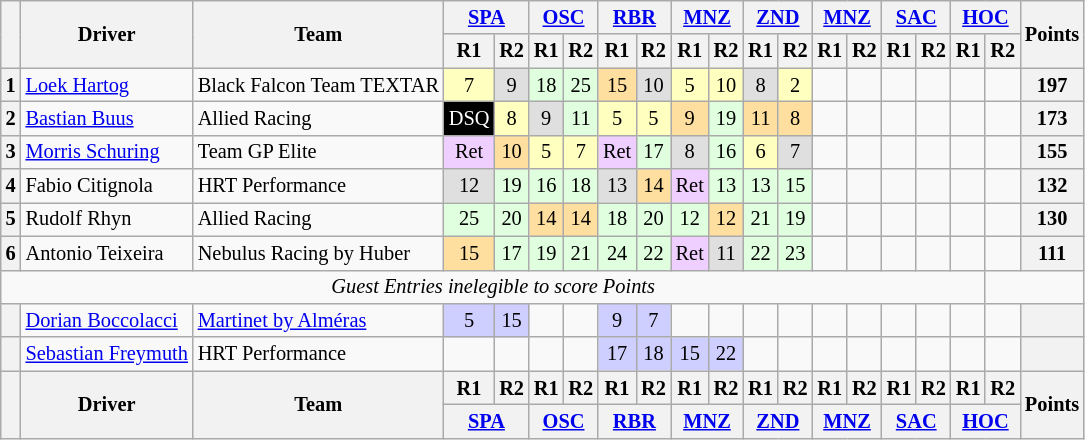<table class="wikitable" style="font-size:85%;">
<tr>
<th rowspan=2></th>
<th rowspan=2>Driver</th>
<th rowspan=2>Team</th>
<th colspan=2><a href='#'>SPA</a><br></th>
<th colspan=2><a href='#'>OSC</a><br></th>
<th colspan=2><a href='#'>RBR</a><br></th>
<th colspan=2><a href='#'>MNZ</a><br></th>
<th colspan=2><a href='#'>ZND</a><br></th>
<th colspan=2><a href='#'>MNZ</a><br></th>
<th colspan=2><a href='#'>SAC</a><br></th>
<th colspan=2><a href='#'>HOC</a><br></th>
<th rowspan=2>Points</th>
</tr>
<tr>
<th>R1</th>
<th>R2</th>
<th>R1</th>
<th>R2</th>
<th>R1</th>
<th>R2</th>
<th>R1</th>
<th>R2</th>
<th>R1</th>
<th>R2</th>
<th>R1</th>
<th>R2</th>
<th>R1</th>
<th>R2</th>
<th>R1</th>
<th>R2</th>
</tr>
<tr>
<th>1</th>
<td> <a href='#'>Loek Hartog</a></td>
<td> Black Falcon Team TEXTAR</td>
<td align=center style="background:#ffffbf;">7</td>
<td align=center style="background:#dfdfdf;">9</td>
<td align=center style="background:#dfffdf;">18</td>
<td align=center style="background:#dfffdf;">25</td>
<td align=center style="background:#ffdf9f;">15</td>
<td align=center style="background:#dfdfdf;">10</td>
<td align=center style="background:#ffffbf;">5</td>
<td align=center style="background:#ffffbf;">10</td>
<td align=center style="background:#dfdfdf;">8</td>
<td align=center style="background:#ffffbf;">2</td>
<td align=center></td>
<td align=center></td>
<td align=center></td>
<td align=center></td>
<td align=center></td>
<td align=center></td>
<th>197</th>
</tr>
<tr>
<th>2</th>
<td> <a href='#'>Bastian Buus</a></td>
<td> Allied Racing</td>
<td align=center style="background:#000000; color:white;">DSQ</td>
<td align=center style="background:#ffffbf;">8</td>
<td align=center style="background:#dfdfdf;">9</td>
<td align=center style="background:#dfffdf;">11</td>
<td align=center style="background:#ffffbf;">5</td>
<td align=center style="background:#ffffbf;">5</td>
<td align=center style="background:#ffdf9f;">9</td>
<td align=center style="background:#dfffdf;">19</td>
<td align=center style="background:#ffdf9f;">11</td>
<td align=center style="background:#ffdf9f;">8</td>
<td align=center></td>
<td align=center></td>
<td align=center></td>
<td align=center></td>
<td align=center></td>
<td align=center></td>
<th>173</th>
</tr>
<tr>
<th>3</th>
<td> <a href='#'>Morris Schuring</a></td>
<td> Team GP Elite</td>
<td align=center style="background:#efcfff;">Ret</td>
<td align=center style="background:#ffdf9f;">10</td>
<td align=center style="background:#ffffbf;">5</td>
<td align=center style="background:#ffffbf;">7</td>
<td align=center style="background:#efcfff;">Ret</td>
<td align=center style="background:#dfffdf;">17</td>
<td align=center style="background:#dfdfdf;">8</td>
<td align=center style="background:#dfffdf;">16</td>
<td align=center style="background:#ffffbf;">6</td>
<td align=center style="background:#dfdfdf;">7</td>
<td align=center></td>
<td align=center></td>
<td align=center></td>
<td align=center></td>
<td align=center></td>
<td align=center></td>
<th>155</th>
</tr>
<tr>
<th>4</th>
<td> Fabio Citignola</td>
<td> HRT Performance</td>
<td align=center style="background:#dfdfdf;">12</td>
<td align=center style="background:#dfffdf;">19</td>
<td align=center style="background:#dfffdf;">16</td>
<td align=center style="background:#dfffdf;">18</td>
<td align=center style="background:#dfdfdf;">13</td>
<td align=center style="background:#ffdf9f;">14</td>
<td align=center style="background:#efcfff;">Ret</td>
<td align=center style="background:#dfffdf;">13</td>
<td align=center style="background:#dfffdf;">13</td>
<td align=center style="background:#dfffdf;">15</td>
<td align=center></td>
<td align=center></td>
<td align=center></td>
<td align=center></td>
<td align=center></td>
<td align=center></td>
<th>132</th>
</tr>
<tr>
<th>5</th>
<td> Rudolf Rhyn</td>
<td> Allied Racing</td>
<td align=center style="background:#dfffdf;">25</td>
<td align=center style="background:#dfffdf;">20</td>
<td align=center style="background:#ffdf9f;">14</td>
<td align=center style="background:#ffdf9f;">14</td>
<td align=center style="background:#dfffdf;">18</td>
<td align=center style="background:#dfffdf;">20</td>
<td align=center style="background:#dfffdf;">12</td>
<td align=center style="background:#ffdf9f;">12</td>
<td align=center style="background:#dfffdf;">21</td>
<td align=center style="background:#dfffdf;">19</td>
<td align=center></td>
<td align=center></td>
<td align=center></td>
<td align=center></td>
<td align=center></td>
<td align=center></td>
<th>130</th>
</tr>
<tr>
<th>6</th>
<td> Antonio Teixeira</td>
<td> Nebulus Racing by Huber</td>
<td align=center style="background:#ffdf9f;">15</td>
<td align=center style="background:#dfffdf;">17</td>
<td align=center style="background:#dfffdf;">19</td>
<td align=center style="background:#dfffdf;">21</td>
<td align=center style="background:#dfffdf;">24</td>
<td align=center style="background:#dfffdf;">22</td>
<td align=center style="background:#efcfff;">Ret</td>
<td align=center style="background:#dfdfdf;">11</td>
<td align=center style="background:#dfffdf;">22</td>
<td align=center style="background:#dfffdf;">23</td>
<td align=center></td>
<td align=center></td>
<td align=center></td>
<td align=center></td>
<td align=center></td>
<td align=center></td>
<th>111</th>
</tr>
<tr>
<td colspan=18 align=center><em>Guest Entries inelegible to score Points</em></td>
</tr>
<tr>
<th></th>
<td> <a href='#'>Dorian Boccolacci</a></td>
<td> <a href='#'>Martinet by Alméras</a></td>
<td align=center style="background:#cfcfff;">5</td>
<td align=center style="background:#cfcfff;">15</td>
<td align=center></td>
<td align=center></td>
<td align=center style="background:#cfcfff;">9</td>
<td align=center style="background:#cfcfff;">7</td>
<td align=center></td>
<td align=center></td>
<td align=center></td>
<td align=center></td>
<td align=center></td>
<td align=center></td>
<td align=center></td>
<td align=center></td>
<td align=center></td>
<td align=center></td>
<th></th>
</tr>
<tr>
<th></th>
<td> <a href='#'>Sebastian Freymuth</a></td>
<td> HRT Performance</td>
<td align=center></td>
<td align=center></td>
<td align=center></td>
<td align=center></td>
<td align=center style="background:#cfcfff;">17</td>
<td align=center style="background:#cfcfff;">18</td>
<td align=center style="background:#cfcfff;">15</td>
<td align=center style="background:#cfcfff;">22</td>
<td align=center></td>
<td align=center></td>
<td align=center></td>
<td align=center></td>
<td align=center></td>
<td align=center></td>
<td align=center></td>
<td align=center></td>
<th></th>
</tr>
<tr>
<th rowspan=2></th>
<th rowspan=2>Driver</th>
<th rowspan=2>Team</th>
<th>R1</th>
<th>R2</th>
<th>R1</th>
<th>R2</th>
<th>R1</th>
<th>R2</th>
<th>R1</th>
<th>R2</th>
<th>R1</th>
<th>R2</th>
<th>R1</th>
<th>R2</th>
<th>R1</th>
<th>R2</th>
<th>R1</th>
<th>R2</th>
<th rowspan=2>Points</th>
</tr>
<tr>
<th colspan=2><a href='#'>SPA</a><br></th>
<th colspan=2><a href='#'>OSC</a><br></th>
<th colspan=2><a href='#'>RBR</a><br></th>
<th colspan=2><a href='#'>MNZ</a><br></th>
<th colspan=2><a href='#'>ZND</a><br></th>
<th colspan=2><a href='#'>MNZ</a><br></th>
<th colspan=2><a href='#'>SAC</a><br></th>
<th colspan=2><a href='#'>HOC</a><br></th>
</tr>
</table>
